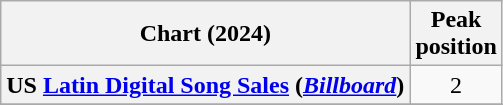<table class="wikitable sortable plainrowheaders" style="text-align:center">
<tr>
<th scope="col">Chart (2024)</th>
<th scope="col">Peak<br>position</th>
</tr>
<tr>
<th scope="row">US <a href='#'>Latin Digital Song Sales</a> (<em><a href='#'>Billboard</a></em>)</th>
<td>2</td>
</tr>
<tr>
</tr>
<tr>
</tr>
</table>
